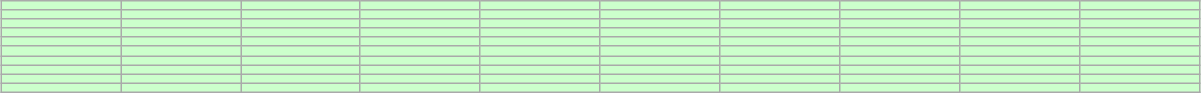<table class="wikitable" style="text-align: center; width: 100%; max-width: 800px; font-size: 0.8em; margin-left: 1em; background-color: #CCFFCC;">
<tr>
<td style="width: 10%;"><a href='#'></a></td>
<td><a href='#'></a></td>
<td><a href='#'></a></td>
<td><a href='#'></a></td>
<td><a href='#'></a></td>
<td><a href='#'></a></td>
<td><a href='#'></a></td>
<td><a href='#'></a></td>
<td><a href='#'></a></td>
<td><a href='#'></a></td>
</tr>
<tr>
<td><a href='#'></a></td>
<td><a href='#'></a></td>
<td><a href='#'></a></td>
<td><a href='#'></a></td>
<td><a href='#'></a></td>
<td><a href='#'></a></td>
<td><a href='#'></a></td>
<td><a href='#'></a></td>
<td><a href='#'></a></td>
<td><a href='#'></a></td>
</tr>
<tr>
<td><a href='#'></a></td>
<td><a href='#'></a></td>
<td><a href='#'></a></td>
<td><a href='#'></a></td>
<td><a href='#'></a></td>
<td><a href='#'></a></td>
<td><a href='#'></a></td>
<td><a href='#'></a></td>
<td><a href='#'></a></td>
<td><a href='#'></a></td>
</tr>
<tr>
<td><a href='#'></a></td>
<td><a href='#'></a></td>
<td><a href='#'></a></td>
<td><a href='#'></a></td>
<td><a href='#'></a></td>
<td><a href='#'></a></td>
<td><a href='#'></a></td>
<td><a href='#'></a></td>
<td><a href='#'></a></td>
<td><a href='#'></a></td>
</tr>
<tr>
<td><a href='#'></a></td>
<td><a href='#'></a></td>
<td><a href='#'></a></td>
<td><a href='#'></a></td>
<td><a href='#'></a></td>
<td><a href='#'></a></td>
<td><a href='#'></a></td>
<td><a href='#'></a></td>
<td><a href='#'></a></td>
<td><a href='#'></a></td>
</tr>
<tr>
<td><a href='#'></a></td>
<td><a href='#'></a></td>
<td><a href='#'></a></td>
<td><a href='#'></a></td>
<td><a href='#'></a></td>
<td><a href='#'></a></td>
<td><a href='#'></a></td>
<td><a href='#'></a></td>
<td><a href='#'></a></td>
<td><a href='#'></a></td>
</tr>
<tr>
<td><a href='#'></a></td>
<td><a href='#'></a></td>
<td><a href='#'></a></td>
<td><a href='#'></a></td>
<td><a href='#'></a></td>
<td><a href='#'></a></td>
<td><a href='#'></a></td>
<td><a href='#'></a></td>
<td><a href='#'></a></td>
<td><a href='#'></a></td>
</tr>
<tr>
<td><a href='#'></a></td>
<td><a href='#'></a></td>
<td><a href='#'></a></td>
<td><a href='#'></a></td>
<td><a href='#'></a></td>
<td><a href='#'></a></td>
<td><a href='#'></a></td>
<td><a href='#'></a></td>
<td><a href='#'></a></td>
<td><a href='#'></a></td>
</tr>
<tr>
<td><a href='#'></a></td>
<td><a href='#'></a></td>
<td><a href='#'></a></td>
<td><a href='#'></a></td>
<td><a href='#'></a></td>
<td><a href='#'></a></td>
<td><a href='#'></a></td>
<td><a href='#'></a></td>
<td><a href='#'></a></td>
<td><a href='#'></a></td>
</tr>
<tr>
<td><a href='#'></a></td>
<td><a href='#'></a></td>
<td><a href='#'></a></td>
<td><a href='#'></a></td>
<td><a href='#'></a></td>
<td><a href='#'></a></td>
<td><a href='#'></a></td>
<td><a href='#'></a></td>
<td><a href='#'></a></td>
<td><a href='#'></a></td>
</tr>
</table>
